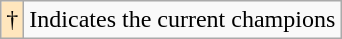<table class="wikitable">
<tr>
<td style="background-color:#FFE6BD">†</td>
<td>Indicates the current champions</td>
</tr>
</table>
